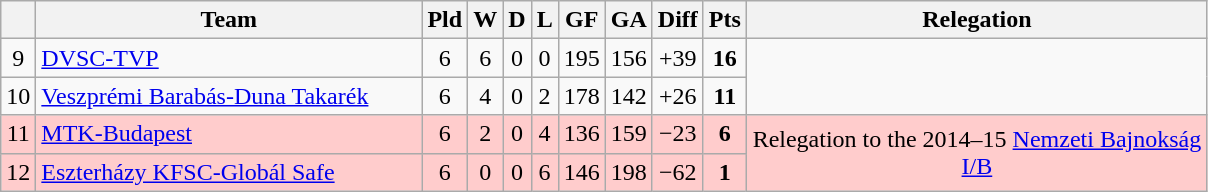<table class="wikitable sortable" style="text-align:center">
<tr>
<th></th>
<th width="250">Team</th>
<th>Pld</th>
<th>W</th>
<th>D</th>
<th>L</th>
<th>GF</th>
<th>GA</th>
<th>Diff</th>
<th>Pts</th>
<th width="300">Relegation</th>
</tr>
<tr>
<td>9</td>
<td align=left> <a href='#'>DVSC-TVP</a></td>
<td>6</td>
<td>6</td>
<td>0</td>
<td>0</td>
<td>195</td>
<td>156</td>
<td>+39</td>
<td><strong>16</strong></td>
</tr>
<tr>
<td>10</td>
<td align=left> <a href='#'>Veszprémi Barabás-Duna Takarék</a></td>
<td>6</td>
<td>4</td>
<td>0</td>
<td>2</td>
<td>178</td>
<td>142</td>
<td>+26</td>
<td><strong>11</strong></td>
</tr>
<tr style="background: #FFCCCC;">
<td>11</td>
<td align=left> <a href='#'>MTK-Budapest</a></td>
<td>6</td>
<td>2</td>
<td>0</td>
<td>4</td>
<td>136</td>
<td>159</td>
<td>−23</td>
<td><strong>6</strong></td>
<td rowspan="2">Relegation to the 2014–15 <a href='#'>Nemzeti Bajnokság I/B</a></td>
</tr>
<tr style="background: #FFCCCC;">
<td>12</td>
<td align=left> <a href='#'>Eszterházy KFSC-Globál Safe</a></td>
<td>6</td>
<td>0</td>
<td>0</td>
<td>6</td>
<td>146</td>
<td>198</td>
<td>−62</td>
<td><strong>1</strong></td>
</tr>
</table>
